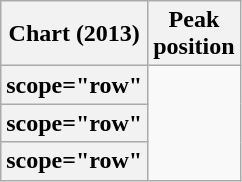<table class="wikitable plainrowheaders sortable" style="text-align:center;">
<tr>
<th scope="col">Chart (2013)</th>
<th scope="col">Peak<br>position</th>
</tr>
<tr>
<th>scope="row"</th>
</tr>
<tr>
<th>scope="row"</th>
</tr>
<tr>
<th>scope="row"</th>
</tr>
</table>
